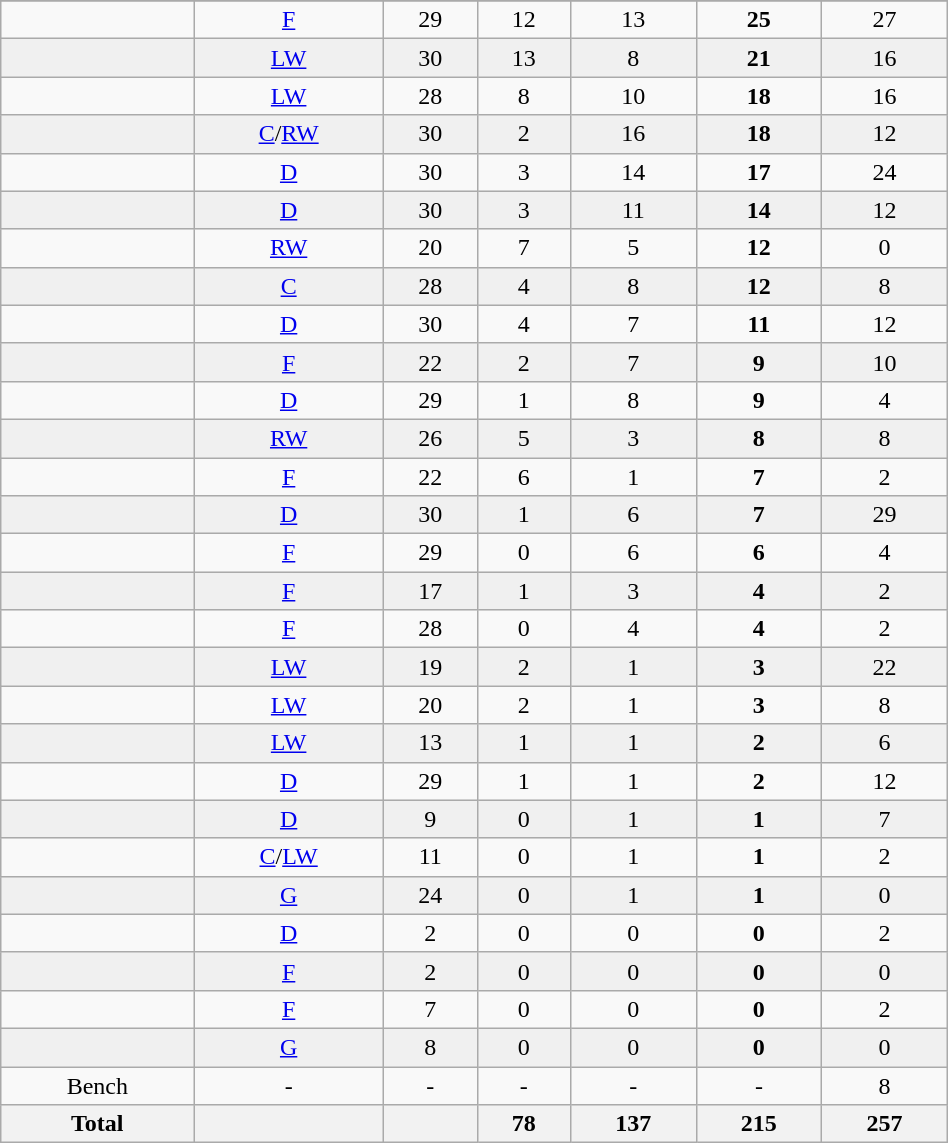<table class="wikitable sortable" width ="50%">
<tr align="center">
</tr>
<tr align="center" bgcolor="">
<td></td>
<td><a href='#'>F</a></td>
<td>29</td>
<td>12</td>
<td>13</td>
<td><strong>25</strong></td>
<td>27</td>
</tr>
<tr align="center" bgcolor="f0f0f0">
<td></td>
<td><a href='#'>LW</a></td>
<td>30</td>
<td>13</td>
<td>8</td>
<td><strong>21</strong></td>
<td>16</td>
</tr>
<tr align="center" bgcolor="">
<td></td>
<td><a href='#'>LW</a></td>
<td>28</td>
<td>8</td>
<td>10</td>
<td><strong>18</strong></td>
<td>16</td>
</tr>
<tr align="center" bgcolor="f0f0f0">
<td></td>
<td><a href='#'>C</a>/<a href='#'>RW</a></td>
<td>30</td>
<td>2</td>
<td>16</td>
<td><strong>18</strong></td>
<td>12</td>
</tr>
<tr align="center" bgcolor="">
<td></td>
<td><a href='#'>D</a></td>
<td>30</td>
<td>3</td>
<td>14</td>
<td><strong>17</strong></td>
<td>24</td>
</tr>
<tr align="center" bgcolor="f0f0f0">
<td></td>
<td><a href='#'>D</a></td>
<td>30</td>
<td>3</td>
<td>11</td>
<td><strong>14</strong></td>
<td>12</td>
</tr>
<tr align="center" bgcolor="">
<td></td>
<td><a href='#'>RW</a></td>
<td>20</td>
<td>7</td>
<td>5</td>
<td><strong>12</strong></td>
<td>0</td>
</tr>
<tr align="center" bgcolor="f0f0f0">
<td></td>
<td><a href='#'>C</a></td>
<td>28</td>
<td>4</td>
<td>8</td>
<td><strong>12</strong></td>
<td>8</td>
</tr>
<tr align="center" bgcolor="">
<td></td>
<td><a href='#'>D</a></td>
<td>30</td>
<td>4</td>
<td>7</td>
<td><strong>11</strong></td>
<td>12</td>
</tr>
<tr align="center" bgcolor="f0f0f0">
<td></td>
<td><a href='#'>F</a></td>
<td>22</td>
<td>2</td>
<td>7</td>
<td><strong>9</strong></td>
<td>10</td>
</tr>
<tr align="center" bgcolor="">
<td></td>
<td><a href='#'>D</a></td>
<td>29</td>
<td>1</td>
<td>8</td>
<td><strong>9</strong></td>
<td>4</td>
</tr>
<tr align="center" bgcolor="f0f0f0">
<td></td>
<td><a href='#'>RW</a></td>
<td>26</td>
<td>5</td>
<td>3</td>
<td><strong>8</strong></td>
<td>8</td>
</tr>
<tr align="center" bgcolor="">
<td></td>
<td><a href='#'>F</a></td>
<td>22</td>
<td>6</td>
<td>1</td>
<td><strong>7</strong></td>
<td>2</td>
</tr>
<tr align="center" bgcolor="f0f0f0">
<td></td>
<td><a href='#'>D</a></td>
<td>30</td>
<td>1</td>
<td>6</td>
<td><strong>7</strong></td>
<td>29</td>
</tr>
<tr align="center" bgcolor="">
<td></td>
<td><a href='#'>F</a></td>
<td>29</td>
<td>0</td>
<td>6</td>
<td><strong>6</strong></td>
<td>4</td>
</tr>
<tr align="center" bgcolor="f0f0f0">
<td></td>
<td><a href='#'>F</a></td>
<td>17</td>
<td>1</td>
<td>3</td>
<td><strong>4</strong></td>
<td>2</td>
</tr>
<tr align="center" bgcolor="">
<td></td>
<td><a href='#'>F</a></td>
<td>28</td>
<td>0</td>
<td>4</td>
<td><strong>4</strong></td>
<td>2</td>
</tr>
<tr align="center" bgcolor="f0f0f0">
<td></td>
<td><a href='#'>LW</a></td>
<td>19</td>
<td>2</td>
<td>1</td>
<td><strong>3</strong></td>
<td>22</td>
</tr>
<tr align="center" bgcolor="">
<td></td>
<td><a href='#'>LW</a></td>
<td>20</td>
<td>2</td>
<td>1</td>
<td><strong>3</strong></td>
<td>8</td>
</tr>
<tr align="center" bgcolor="f0f0f0">
<td></td>
<td><a href='#'>LW</a></td>
<td>13</td>
<td>1</td>
<td>1</td>
<td><strong>2</strong></td>
<td>6</td>
</tr>
<tr align="center" bgcolor="">
<td></td>
<td><a href='#'>D</a></td>
<td>29</td>
<td>1</td>
<td>1</td>
<td><strong>2</strong></td>
<td>12</td>
</tr>
<tr align="center" bgcolor="f0f0f0">
<td></td>
<td><a href='#'>D</a></td>
<td>9</td>
<td>0</td>
<td>1</td>
<td><strong>1</strong></td>
<td>7</td>
</tr>
<tr align="center" bgcolor="">
<td></td>
<td><a href='#'>C</a>/<a href='#'>LW</a></td>
<td>11</td>
<td>0</td>
<td>1</td>
<td><strong>1</strong></td>
<td>2</td>
</tr>
<tr align="center" bgcolor="f0f0f0">
<td></td>
<td><a href='#'>G</a></td>
<td>24</td>
<td>0</td>
<td>1</td>
<td><strong>1</strong></td>
<td>0</td>
</tr>
<tr align="center" bgcolor="">
<td></td>
<td><a href='#'>D</a></td>
<td>2</td>
<td>0</td>
<td>0</td>
<td><strong>0</strong></td>
<td>2</td>
</tr>
<tr align="center" bgcolor="f0f0f0">
<td></td>
<td><a href='#'>F</a></td>
<td>2</td>
<td>0</td>
<td>0</td>
<td><strong>0</strong></td>
<td>0</td>
</tr>
<tr align="center" bgcolor="">
<td></td>
<td><a href='#'>F</a></td>
<td>7</td>
<td>0</td>
<td>0</td>
<td><strong>0</strong></td>
<td>2</td>
</tr>
<tr align="center" bgcolor="f0f0f0">
<td></td>
<td><a href='#'>G</a></td>
<td>8</td>
<td>0</td>
<td>0</td>
<td><strong>0</strong></td>
<td>0</td>
</tr>
<tr align="center" bgcolor="">
<td>Bench</td>
<td>-</td>
<td>-</td>
<td>-</td>
<td>-</td>
<td>-</td>
<td>8</td>
</tr>
<tr>
<th>Total</th>
<th></th>
<th></th>
<th>78</th>
<th>137</th>
<th>215</th>
<th>257</th>
</tr>
</table>
